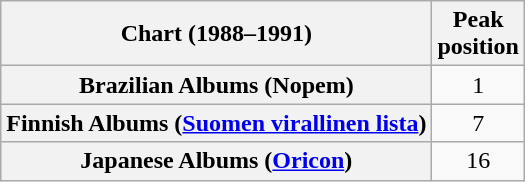<table class="wikitable sortable plainrowheaders">
<tr>
<th scope="col">Chart (1988–1991)</th>
<th scope="col">Peak<br>position</th>
</tr>
<tr>
<th scope="row">Brazilian Albums (Nopem)</th>
<td style="text-align:center;">1</td>
</tr>
<tr>
<th scope="row">Finnish Albums (<a href='#'>Suomen virallinen lista</a>)</th>
<td style="text-align:center;">7</td>
</tr>
<tr>
<th scope="row">Japanese Albums (<a href='#'>Oricon</a>)</th>
<td style="text-align:center;">16</td>
</tr>
</table>
